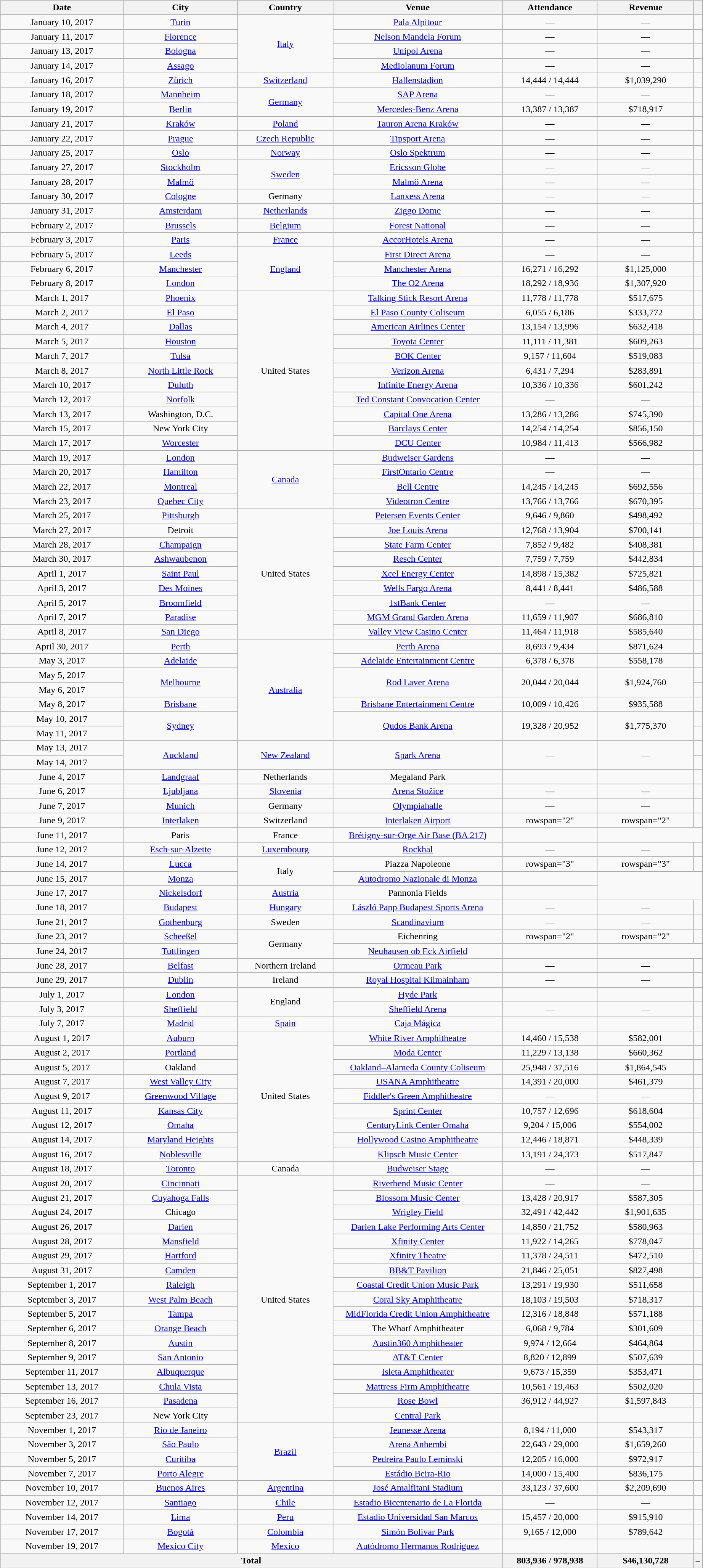<table class="wikitable plainrowheaders" style="text-align:center;">
<tr>
<th scope="col" style="width:13em;">Date</th>
<th scope="col" style="width:12em;">City</th>
<th scope="col" style="width:10em;">Country</th>
<th scope="col" style="width:18em;">Venue</th>
<th scope="col" style="width:10em;">Attendance</th>
<th scope="col" style="width:10em;">Revenue</th>
<th scope="col"></th>
</tr>
<tr>
<td>January 10, 2017</td>
<td><a href='#'>Turin</a></td>
<td rowspan="4"><a href='#'>Italy</a></td>
<td><a href='#'>Pala Alpitour</a></td>
<td>—</td>
<td>—</td>
<td></td>
</tr>
<tr>
<td>January 11, 2017</td>
<td><a href='#'>Florence</a></td>
<td><a href='#'>Nelson Mandela Forum</a></td>
<td>—</td>
<td>—</td>
<td></td>
</tr>
<tr>
<td>January 13, 2017</td>
<td><a href='#'>Bologna</a></td>
<td><a href='#'>Unipol Arena</a></td>
<td>—</td>
<td>—</td>
<td></td>
</tr>
<tr>
<td>January 14, 2017</td>
<td><a href='#'>Assago</a></td>
<td><a href='#'>Mediolanum Forum</a></td>
<td>—</td>
<td>—</td>
<td></td>
</tr>
<tr>
<td>January 16, 2017</td>
<td><a href='#'>Zürich</a></td>
<td><a href='#'>Switzerland</a></td>
<td><a href='#'>Hallenstadion</a></td>
<td>14,444 / 14,444</td>
<td>$1,039,290</td>
<td></td>
</tr>
<tr>
<td>January 18, 2017</td>
<td><a href='#'>Mannheim</a></td>
<td rowspan="2"><a href='#'>Germany</a></td>
<td><a href='#'>SAP Arena</a></td>
<td>—</td>
<td>—</td>
<td></td>
</tr>
<tr>
<td>January 19, 2017</td>
<td><a href='#'>Berlin</a></td>
<td><a href='#'>Mercedes-Benz Arena</a></td>
<td>13,387 / 13,387</td>
<td>$718,917</td>
<td></td>
</tr>
<tr>
<td>January 21, 2017</td>
<td><a href='#'>Kraków</a></td>
<td><a href='#'>Poland</a></td>
<td><a href='#'>Tauron Arena Kraków</a></td>
<td>—</td>
<td>—</td>
<td></td>
</tr>
<tr>
<td>January 22, 2017</td>
<td><a href='#'>Prague</a></td>
<td><a href='#'>Czech Republic</a></td>
<td><a href='#'>Tipsport Arena</a></td>
<td>—</td>
<td>—</td>
<td></td>
</tr>
<tr>
<td>January 25, 2017</td>
<td><a href='#'>Oslo</a></td>
<td><a href='#'>Norway</a></td>
<td><a href='#'>Oslo Spektrum</a></td>
<td>—</td>
<td>—</td>
<td></td>
</tr>
<tr>
<td>January 27, 2017</td>
<td><a href='#'>Stockholm</a></td>
<td rowspan="2"><a href='#'>Sweden</a></td>
<td><a href='#'>Ericsson Globe</a></td>
<td>—</td>
<td>—</td>
<td></td>
</tr>
<tr>
<td>January 28, 2017</td>
<td><a href='#'>Malmö</a></td>
<td><a href='#'>Malmö Arena</a></td>
<td>—</td>
<td>—</td>
<td></td>
</tr>
<tr>
<td>January 30, 2017</td>
<td><a href='#'>Cologne</a></td>
<td>Germany</td>
<td><a href='#'>Lanxess Arena</a></td>
<td>—</td>
<td>—</td>
<td></td>
</tr>
<tr>
<td>January 31, 2017</td>
<td><a href='#'>Amsterdam</a></td>
<td><a href='#'>Netherlands</a></td>
<td><a href='#'>Ziggo Dome</a></td>
<td>—</td>
<td>—</td>
<td></td>
</tr>
<tr>
<td>February 2, 2017</td>
<td><a href='#'>Brussels</a></td>
<td><a href='#'>Belgium</a></td>
<td><a href='#'>Forest National</a></td>
<td>—</td>
<td>—</td>
<td></td>
</tr>
<tr>
<td>February 3, 2017</td>
<td><a href='#'>Paris</a></td>
<td><a href='#'>France</a></td>
<td><a href='#'>AccorHotels Arena</a></td>
<td>—</td>
<td>—</td>
<td></td>
</tr>
<tr>
<td>February 5, 2017</td>
<td><a href='#'>Leeds</a></td>
<td rowspan="3"><a href='#'>England</a></td>
<td><a href='#'>First Direct Arena</a></td>
<td>—</td>
<td>—</td>
<td></td>
</tr>
<tr>
<td>February 6, 2017</td>
<td><a href='#'>Manchester</a></td>
<td><a href='#'>Manchester Arena</a></td>
<td>16,271 / 16,292</td>
<td>$1,125,000</td>
<td></td>
</tr>
<tr>
<td>February 8, 2017</td>
<td><a href='#'>London</a></td>
<td><a href='#'>The O2 Arena</a></td>
<td>18,292 / 18,936</td>
<td>$1,307,920</td>
<td></td>
</tr>
<tr>
<td>March 1, 2017</td>
<td><a href='#'>Phoenix</a></td>
<td rowspan="11">United States</td>
<td><a href='#'>Talking Stick Resort Arena</a></td>
<td>11,778 / 11,778</td>
<td>$517,675</td>
<td></td>
</tr>
<tr>
<td>March 2, 2017</td>
<td><a href='#'>El Paso</a></td>
<td><a href='#'>El Paso County Coliseum</a></td>
<td>6,055 / 6,186</td>
<td>$333,772</td>
<td></td>
</tr>
<tr>
<td>March 4, 2017</td>
<td><a href='#'>Dallas</a></td>
<td><a href='#'>American Airlines Center</a></td>
<td>13,154 / 13,996</td>
<td>$632,418</td>
<td></td>
</tr>
<tr>
<td>March 5, 2017</td>
<td><a href='#'>Houston</a></td>
<td><a href='#'>Toyota Center</a></td>
<td>11,111 / 11,381</td>
<td>$609,263</td>
<td></td>
</tr>
<tr>
<td>March 7, 2017</td>
<td><a href='#'>Tulsa</a></td>
<td><a href='#'>BOK Center</a></td>
<td>9,157 / 11,604</td>
<td>$519,083</td>
<td></td>
</tr>
<tr>
<td>March 8, 2017</td>
<td><a href='#'>North Little Rock</a></td>
<td><a href='#'>Verizon Arena</a></td>
<td>6,431 / 7,294</td>
<td>$283,891</td>
<td></td>
</tr>
<tr>
<td>March 10, 2017</td>
<td><a href='#'>Duluth</a></td>
<td><a href='#'>Infinite Energy Arena</a></td>
<td>10,336 / 10,336</td>
<td>$601,242</td>
<td></td>
</tr>
<tr>
<td>March 12, 2017</td>
<td><a href='#'>Norfolk</a></td>
<td><a href='#'>Ted Constant Convocation Center</a></td>
<td>—</td>
<td>—</td>
<td></td>
</tr>
<tr>
<td>March 13, 2017</td>
<td>Washington, D.C.</td>
<td><a href='#'>Capital One Arena</a></td>
<td>13,286 / 13,286</td>
<td>$745,390</td>
<td></td>
</tr>
<tr>
<td>March 15, 2017</td>
<td>New York City</td>
<td><a href='#'>Barclays Center</a></td>
<td>14,254 / 14,254</td>
<td>$856,150</td>
<td></td>
</tr>
<tr>
<td>March 17, 2017</td>
<td><a href='#'>Worcester</a></td>
<td><a href='#'>DCU Center</a></td>
<td>10,984 / 11,413</td>
<td>$566,982</td>
<td></td>
</tr>
<tr>
<td>March 19, 2017</td>
<td><a href='#'>London</a></td>
<td rowspan="4"><a href='#'>Canada</a></td>
<td><a href='#'>Budweiser Gardens</a></td>
<td>—</td>
<td>—</td>
<td></td>
</tr>
<tr>
<td>March 20, 2017</td>
<td><a href='#'>Hamilton</a></td>
<td><a href='#'>FirstOntario Centre</a></td>
<td>—</td>
<td>—</td>
<td></td>
</tr>
<tr>
<td>March 22, 2017</td>
<td><a href='#'>Montreal</a></td>
<td><a href='#'>Bell Centre</a></td>
<td>14,245 / 14,245</td>
<td>$692,556</td>
<td></td>
</tr>
<tr>
<td>March 23, 2017</td>
<td><a href='#'>Quebec City</a></td>
<td><a href='#'>Videotron Centre</a></td>
<td>13,766 / 13,766</td>
<td>$670,395</td>
<td></td>
</tr>
<tr>
<td>March 25, 2017</td>
<td><a href='#'>Pittsburgh</a></td>
<td rowspan="9">United States</td>
<td><a href='#'>Petersen Events Center</a></td>
<td>9,646 / 9,860</td>
<td>$498,492</td>
<td></td>
</tr>
<tr>
<td>March 27, 2017</td>
<td>Detroit</td>
<td><a href='#'>Joe Louis Arena</a></td>
<td>12,768 / 13,904</td>
<td>$700,141</td>
<td></td>
</tr>
<tr>
<td>March 28, 2017</td>
<td><a href='#'>Champaign</a></td>
<td><a href='#'>State Farm Center</a></td>
<td>7,852 / 9,482</td>
<td>$408,381</td>
<td></td>
</tr>
<tr>
<td>March 30, 2017</td>
<td><a href='#'>Ashwaubenon</a></td>
<td><a href='#'>Resch Center</a></td>
<td>7,759 / 7,759</td>
<td>$442,834</td>
<td></td>
</tr>
<tr>
<td>April 1, 2017</td>
<td><a href='#'>Saint Paul</a></td>
<td><a href='#'>Xcel Energy Center</a></td>
<td>14,898 / 15,382</td>
<td>$725,821</td>
<td></td>
</tr>
<tr>
<td>April 3, 2017</td>
<td><a href='#'>Des Moines</a></td>
<td><a href='#'>Wells Fargo Arena</a></td>
<td>8,441 / 8,441</td>
<td>$486,588</td>
<td></td>
</tr>
<tr>
<td>April 5, 2017</td>
<td><a href='#'>Broomfield</a></td>
<td><a href='#'>1stBank Center</a></td>
<td>—</td>
<td>—</td>
<td></td>
</tr>
<tr>
<td>April 7, 2017</td>
<td><a href='#'>Paradise</a></td>
<td><a href='#'>MGM Grand Garden Arena</a></td>
<td>11,659 / 11,907</td>
<td>$686,810</td>
<td></td>
</tr>
<tr>
<td>April 8, 2017</td>
<td><a href='#'>San Diego</a></td>
<td><a href='#'>Valley View Casino Center</a></td>
<td>11,464 / 11,918</td>
<td>$585,640</td>
<td></td>
</tr>
<tr>
<td>April 30, 2017</td>
<td><a href='#'>Perth</a></td>
<td rowspan="7"><a href='#'>Australia</a></td>
<td><a href='#'>Perth Arena</a></td>
<td>8,693 / 9,434</td>
<td>$871,624</td>
<td></td>
</tr>
<tr>
<td>May 3, 2017</td>
<td><a href='#'>Adelaide</a></td>
<td><a href='#'>Adelaide Entertainment Centre</a></td>
<td>6,378 / 6,378</td>
<td>$558,178</td>
<td></td>
</tr>
<tr>
<td>May 5, 2017</td>
<td rowspan="2"><a href='#'>Melbourne</a></td>
<td rowspan="2"><a href='#'>Rod Laver Arena</a></td>
<td rowspan="2">20,044 / 20,044</td>
<td rowspan="2">$1,924,760</td>
<td></td>
</tr>
<tr>
<td>May 6, 2017</td>
<td></td>
</tr>
<tr>
<td>May 8, 2017</td>
<td><a href='#'>Brisbane</a></td>
<td><a href='#'>Brisbane Entertainment Centre</a></td>
<td>10,009 / 10,426</td>
<td>$935,588</td>
<td></td>
</tr>
<tr>
<td>May 10, 2017</td>
<td rowspan="2"><a href='#'>Sydney</a></td>
<td rowspan="2"><a href='#'>Qudos Bank Arena</a></td>
<td rowspan="2">19,328 / 20,952</td>
<td rowspan="2">$1,775,370</td>
<td></td>
</tr>
<tr>
<td>May 11, 2017</td>
<td></td>
</tr>
<tr>
<td>May 13, 2017</td>
<td rowspan="2"><a href='#'>Auckland</a></td>
<td rowspan="2"><a href='#'>New Zealand</a></td>
<td rowspan="2"><a href='#'>Spark Arena</a></td>
<td rowspan="2">—</td>
<td rowspan="2">—</td>
<td></td>
</tr>
<tr>
<td>May 14, 2017</td>
<td></td>
</tr>
<tr>
<td>June 4, 2017</td>
<td><a href='#'>Landgraaf</a></td>
<td>Netherlands</td>
<td>Megaland Park</td>
<td></td>
<td></td>
<td></td>
</tr>
<tr>
<td>June 6, 2017</td>
<td><a href='#'>Ljubljana</a></td>
<td><a href='#'>Slovenia</a></td>
<td><a href='#'>Arena Stožice</a></td>
<td>—</td>
<td>—</td>
<td></td>
</tr>
<tr>
<td>June 7, 2017</td>
<td><a href='#'>Munich</a></td>
<td>Germany</td>
<td><a href='#'>Olympiahalle</a></td>
<td>—</td>
<td>—</td>
<td></td>
</tr>
<tr>
<td>June 9, 2017</td>
<td><a href='#'>Interlaken</a></td>
<td>Switzerland</td>
<td><a href='#'>Interlaken Airport</a></td>
<td>rowspan="2" </td>
<td>rowspan="2" </td>
<td></td>
</tr>
<tr>
<td>June 11, 2017</td>
<td>Paris</td>
<td>France</td>
<td><a href='#'>Brétigny-sur-Orge Air Base (BA 217)</a></td>
<td></td>
</tr>
<tr>
<td>June 12, 2017</td>
<td><a href='#'>Esch-sur-Alzette</a></td>
<td><a href='#'>Luxembourg</a></td>
<td><a href='#'>Rockhal</a></td>
<td>—</td>
<td>—</td>
<td></td>
</tr>
<tr>
<td>June 14, 2017</td>
<td><a href='#'>Lucca</a></td>
<td rowspan="2">Italy</td>
<td>Piazza Napoleone</td>
<td>rowspan="3" </td>
<td>rowspan="3" </td>
<td></td>
</tr>
<tr>
<td>June 15, 2017</td>
<td><a href='#'>Monza</a></td>
<td><a href='#'>Autodromo Nazionale di Monza</a></td>
<td></td>
</tr>
<tr>
<td>June 17, 2017</td>
<td><a href='#'>Nickelsdorf</a></td>
<td><a href='#'>Austria</a></td>
<td>Pannonia Fields</td>
<td></td>
</tr>
<tr>
<td>June 18, 2017</td>
<td><a href='#'>Budapest</a></td>
<td><a href='#'>Hungary</a></td>
<td><a href='#'>László Papp Budapest Sports Arena</a></td>
<td>—</td>
<td>—</td>
<td></td>
</tr>
<tr>
<td>June 21, 2017</td>
<td><a href='#'>Gothenburg</a></td>
<td>Sweden</td>
<td><a href='#'>Scandinavium</a></td>
<td>—</td>
<td>—</td>
<td></td>
</tr>
<tr>
<td>June 23, 2017</td>
<td><a href='#'>Scheeßel</a></td>
<td rowspan="2">Germany</td>
<td>Eichenring</td>
<td>rowspan="2" </td>
<td>rowspan="2" </td>
<td></td>
</tr>
<tr>
<td>June 24, 2017</td>
<td><a href='#'>Tuttlingen</a></td>
<td><a href='#'>Neuhausen ob Eck Airfield</a></td>
<td></td>
</tr>
<tr>
<td>June 28, 2017</td>
<td><a href='#'>Belfast</a></td>
<td>Northern Ireland</td>
<td><a href='#'>Ormeau Park</a></td>
<td>—</td>
<td>—</td>
<td></td>
</tr>
<tr>
<td>June 29, 2017</td>
<td><a href='#'>Dublin</a></td>
<td>Ireland</td>
<td><a href='#'>Royal Hospital Kilmainham</a></td>
<td>—</td>
<td>—</td>
<td></td>
</tr>
<tr>
<td>July 1, 2017</td>
<td><a href='#'>London</a></td>
<td rowspan="2">England</td>
<td><a href='#'>Hyde Park</a></td>
<td></td>
<td></td>
<td></td>
</tr>
<tr>
<td>July 3, 2017</td>
<td><a href='#'>Sheffield</a></td>
<td><a href='#'>Sheffield Arena</a></td>
<td>—</td>
<td>—</td>
<td></td>
</tr>
<tr>
<td>July 7, 2017</td>
<td><a href='#'>Madrid</a></td>
<td><a href='#'>Spain</a></td>
<td><a href='#'>Caja Mágica</a></td>
<td></td>
<td></td>
<td></td>
</tr>
<tr>
<td>August 1, 2017</td>
<td><a href='#'>Auburn</a></td>
<td rowspan="9">United States</td>
<td><a href='#'>White River Amphitheatre</a></td>
<td>14,460 / 15,538</td>
<td>$582,001</td>
<td></td>
</tr>
<tr>
<td>August 2, 2017</td>
<td><a href='#'>Portland</a></td>
<td><a href='#'>Moda Center</a></td>
<td>11,229 / 13,138</td>
<td>$660,362</td>
<td></td>
</tr>
<tr>
<td>August 5, 2017</td>
<td>Oakland</td>
<td><a href='#'>Oakland–Alameda County Coliseum</a></td>
<td>25,948 / 37,516</td>
<td>$1,864,545</td>
<td></td>
</tr>
<tr>
<td>August 7, 2017</td>
<td><a href='#'>West Valley City</a></td>
<td><a href='#'>USANA Amphitheatre</a></td>
<td>14,391 / 20,000</td>
<td>$461,379</td>
<td></td>
</tr>
<tr>
<td>August 9, 2017</td>
<td><a href='#'>Greenwood Village</a></td>
<td><a href='#'>Fiddler's Green Amphitheatre</a></td>
<td>—</td>
<td>—</td>
<td></td>
</tr>
<tr>
<td>August 11, 2017</td>
<td><a href='#'>Kansas City</a></td>
<td><a href='#'>Sprint Center</a></td>
<td>10,757 / 12,696</td>
<td>$618,604</td>
<td></td>
</tr>
<tr>
<td>August 12, 2017</td>
<td><a href='#'>Omaha</a></td>
<td><a href='#'>CenturyLink Center Omaha</a></td>
<td>9,204 / 15,006</td>
<td>$554,002</td>
<td></td>
</tr>
<tr>
<td>August 14, 2017</td>
<td><a href='#'>Maryland Heights</a></td>
<td><a href='#'>Hollywood Casino Amphitheatre</a></td>
<td>12,446 / 18,871</td>
<td>$448,339</td>
<td></td>
</tr>
<tr>
<td>August 16, 2017</td>
<td><a href='#'>Noblesville</a></td>
<td><a href='#'>Klipsch Music Center</a></td>
<td>13,191 / 24,373</td>
<td>$517,847</td>
<td></td>
</tr>
<tr>
<td>August 18, 2017</td>
<td><a href='#'>Toronto</a></td>
<td>Canada</td>
<td><a href='#'>Budweiser Stage</a></td>
<td>—</td>
<td>—</td>
<td></td>
</tr>
<tr>
<td>August 20, 2017</td>
<td><a href='#'>Cincinnati</a></td>
<td rowspan="17">United States</td>
<td><a href='#'>Riverbend Music Center</a></td>
<td>—</td>
<td>—</td>
<td></td>
</tr>
<tr>
<td>August 21, 2017</td>
<td><a href='#'>Cuyahoga Falls</a></td>
<td><a href='#'>Blossom Music Center</a></td>
<td>13,428 / 20,917</td>
<td>$587,305</td>
<td></td>
</tr>
<tr>
<td>August 24, 2017</td>
<td>Chicago</td>
<td><a href='#'>Wrigley Field</a></td>
<td>32,491 / 42,442</td>
<td>$1,901,635</td>
<td></td>
</tr>
<tr>
<td>August 26, 2017</td>
<td><a href='#'>Darien</a></td>
<td><a href='#'>Darien Lake Performing Arts Center</a></td>
<td>14,850 / 21,752</td>
<td>$580,963</td>
<td></td>
</tr>
<tr>
<td>August 28, 2017</td>
<td><a href='#'>Mansfield</a></td>
<td><a href='#'>Xfinity Center</a></td>
<td>11,922 / 14,265</td>
<td>$778,047</td>
<td></td>
</tr>
<tr>
<td>August 29, 2017</td>
<td><a href='#'>Hartford</a></td>
<td><a href='#'>Xfinity Theatre</a></td>
<td>11,378 / 24,511</td>
<td>$472,510</td>
<td></td>
</tr>
<tr>
<td>August 31, 2017</td>
<td><a href='#'>Camden</a></td>
<td><a href='#'>BB&T Pavilion</a></td>
<td>21,846 / 25,051</td>
<td>$827,498</td>
<td></td>
</tr>
<tr>
<td>September 1, 2017</td>
<td><a href='#'>Raleigh</a></td>
<td><a href='#'>Coastal Credit Union Music Park</a></td>
<td>13,291 / 19,930</td>
<td>$511,658</td>
<td></td>
</tr>
<tr>
<td>September 3, 2017</td>
<td><a href='#'>West Palm Beach</a></td>
<td><a href='#'>Coral Sky Amphitheatre</a></td>
<td>18,103 / 19,503</td>
<td>$718,317</td>
<td></td>
</tr>
<tr>
<td>September 5, 2017</td>
<td><a href='#'>Tampa</a></td>
<td><a href='#'>MidFlorida Credit Union Amphitheatre</a></td>
<td>12,316 / 18,848</td>
<td>$571,188</td>
<td></td>
</tr>
<tr>
<td>September 6, 2017</td>
<td><a href='#'>Orange Beach</a></td>
<td>The Wharf Amphitheater</td>
<td>6,068 / 9,784</td>
<td>$301,609</td>
<td></td>
</tr>
<tr>
<td>September 8, 2017</td>
<td><a href='#'>Austin</a></td>
<td><a href='#'>Austin360 Amphitheater</a></td>
<td>9,974 / 12,664</td>
<td>$464,864</td>
<td></td>
</tr>
<tr>
<td>September 9, 2017</td>
<td><a href='#'>San Antonio</a></td>
<td><a href='#'>AT&T Center</a></td>
<td>8,820 / 12,899</td>
<td>$507,639</td>
<td></td>
</tr>
<tr>
<td>September 11, 2017</td>
<td><a href='#'>Albuquerque</a></td>
<td><a href='#'>Isleta Amphitheater</a></td>
<td>9,673 / 15,359</td>
<td>$353,471</td>
<td></td>
</tr>
<tr>
<td>September 13, 2017</td>
<td><a href='#'>Chula Vista</a></td>
<td><a href='#'>Mattress Firm Amphitheatre</a></td>
<td>10,561 / 19,463</td>
<td>$502,020</td>
<td></td>
</tr>
<tr>
<td>September 16, 2017</td>
<td><a href='#'>Pasadena</a></td>
<td><a href='#'>Rose Bowl</a></td>
<td>36,912 / 44,927</td>
<td>$1,597,843</td>
<td></td>
</tr>
<tr>
<td>September 23, 2017</td>
<td>New York City</td>
<td><a href='#'>Central Park</a></td>
<td></td>
<td></td>
<td></td>
</tr>
<tr>
<td>November 1, 2017</td>
<td><a href='#'>Rio de Janeiro</a></td>
<td rowspan="4"><a href='#'>Brazil</a></td>
<td><a href='#'>Jeunesse Arena</a></td>
<td>8,194 / 11,000</td>
<td>$543,317</td>
<td></td>
</tr>
<tr>
<td>November 3, 2017</td>
<td><a href='#'>São Paulo</a></td>
<td><a href='#'>Arena Anhembi</a></td>
<td>22,643 / 29,000</td>
<td>$1,659,260</td>
<td></td>
</tr>
<tr>
<td>November 5, 2017</td>
<td><a href='#'>Curitiba</a></td>
<td><a href='#'>Pedreira Paulo Leminski</a></td>
<td>12,205 / 16,000</td>
<td>$972,917</td>
<td></td>
</tr>
<tr>
<td>November 7, 2017</td>
<td><a href='#'>Porto Alegre</a></td>
<td><a href='#'>Estádio Beira-Rio</a></td>
<td>14,000 / 15,400</td>
<td>$836,175</td>
<td></td>
</tr>
<tr>
<td>November 10, 2017</td>
<td><a href='#'>Buenos Aires</a></td>
<td><a href='#'>Argentina</a></td>
<td><a href='#'>José Amalfitani Stadium</a></td>
<td>33,123 / 37,600</td>
<td>$2,209,690</td>
<td></td>
</tr>
<tr>
<td>November 12, 2017</td>
<td><a href='#'>Santiago</a></td>
<td><a href='#'>Chile</a></td>
<td><a href='#'>Estadio Bicentenario de La Florida</a></td>
<td>—</td>
<td>—</td>
<td></td>
</tr>
<tr>
<td>November 14, 2017</td>
<td><a href='#'>Lima</a></td>
<td><a href='#'>Peru</a></td>
<td><a href='#'>Estadio Universidad San Marcos</a></td>
<td>15,457 / 20,000</td>
<td>$915,910</td>
<td></td>
</tr>
<tr>
<td>November 17, 2017</td>
<td><a href='#'>Bogotá</a></td>
<td><a href='#'>Colombia</a></td>
<td><a href='#'>Simón Bolívar Park</a></td>
<td>9,165 / 12,000</td>
<td>$789,642</td>
<td></td>
</tr>
<tr>
<td>November 19, 2017</td>
<td><a href='#'>Mexico City</a></td>
<td><a href='#'>Mexico</a></td>
<td><a href='#'>Autódromo Hermanos Rodríguez</a></td>
<td></td>
<td></td>
<td></td>
</tr>
<tr>
<th colspan="4" style="text-align:center">Total</th>
<th>803,936 / 978,938</th>
<th>$46,130,728</th>
<th>–</th>
</tr>
</table>
